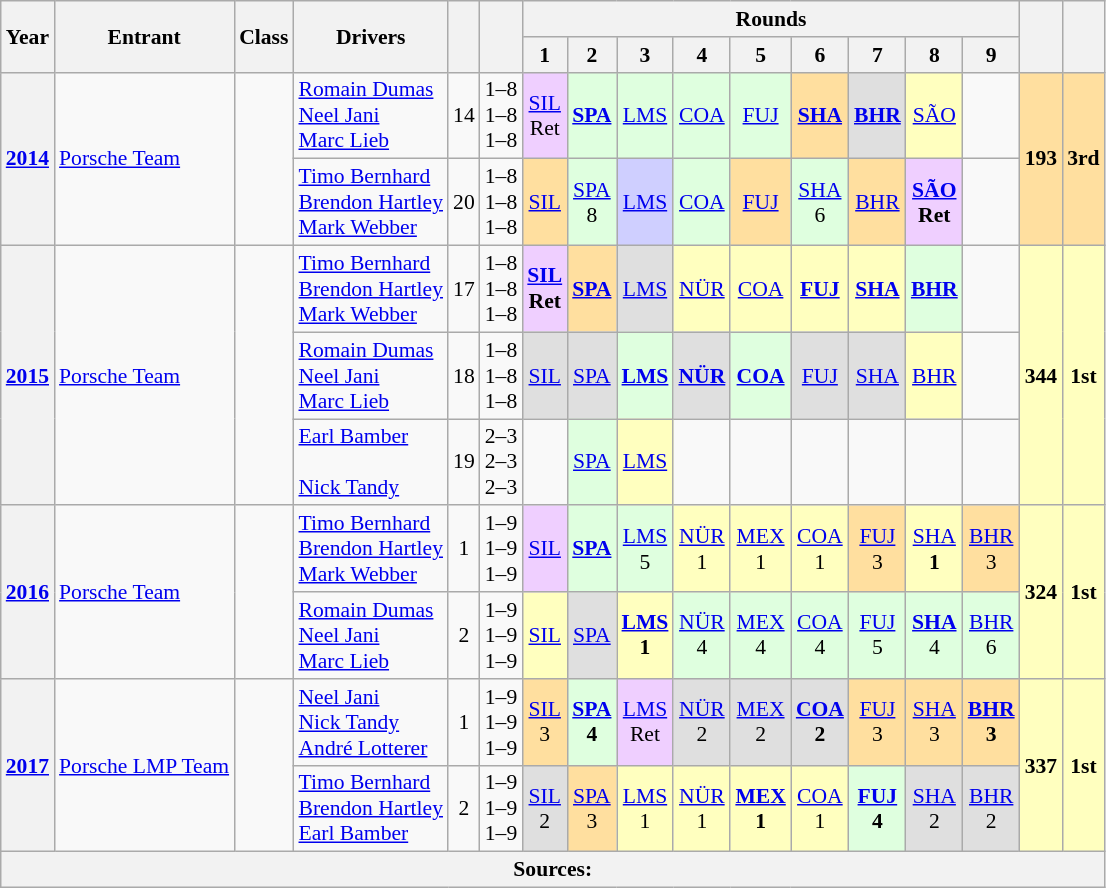<table class="wikitable" style="text-align:center; font-size:90%">
<tr>
<th rowspan="2">Year</th>
<th rowspan="2">Entrant</th>
<th rowspan="2">Class</th>
<th rowspan="2">Drivers</th>
<th rowspan="2"></th>
<th rowspan="2"></th>
<th colspan="9">Rounds</th>
<th rowspan="2" scope="col"></th>
<th rowspan="2" scope="col"></th>
</tr>
<tr>
<th scope="col">1</th>
<th scope="col">2</th>
<th scope="col">3</th>
<th scope="col">4</th>
<th scope="col">5</th>
<th scope="col">6</th>
<th scope="col">7</th>
<th scope="col">8</th>
<th scope="col">9</th>
</tr>
<tr>
<th rowspan="2"><a href='#'>2014</a></th>
<td rowspan="2" align="left" style="border-left:0px"><a href='#'>Porsche Team</a></td>
<td rowspan="2"></td>
<td align="left " style="border-left:0px"> <a href='#'>Romain&nbsp;Dumas</a><br> <a href='#'>Neel&nbsp;Jani</a><br> <a href='#'>Marc&nbsp;Lieb</a></td>
<td>14</td>
<td>1–8<br>1–8<br>1–8</td>
<td style="background:#EFCFFF;"><a href='#'>SIL</a><br>Ret</td>
<td style="background:#DFFFDF;"><strong><a href='#'>SPA</a></strong><br><strong></strong></td>
<td style="background:#DFFFDF;"><a href='#'>LMS</a><br></td>
<td style="background:#DFFFDF;"><a href='#'>COA</a><br> </td>
<td style="background:#DFFFDF;"><a href='#'>FUJ</a><br> </td>
<td style="background:#FFDF9F;"><strong><a href='#'>SHA</a></strong><br> <strong></strong></td>
<td style="background:#DFDFDF;"><strong><a href='#'>BHR</a></strong><br> <strong></strong></td>
<td style="background:#FFFFBF;"><a href='#'>SÃO</a><br></td>
<td></td>
<td rowspan="2" style="background-color:#ffdf9f"><strong>193</strong></td>
<td rowspan="2" style="background-color:#ffdf9f"><strong>3rd</strong></td>
</tr>
<tr>
<td align="left " style="border-left:0px"> <a href='#'>Timo&nbsp;Bernhard</a><br> <a href='#'>Brendon&nbsp;Hartley</a><br> <a href='#'>Mark Webber</a></td>
<td>20</td>
<td>1–8<br>1–8<br>1–8</td>
<td style="background:#FFDF9F;"><a href='#'>SIL</a><br></td>
<td style="background:#DFFFDF;"><a href='#'>SPA</a><br>8</td>
<td style="background:#CFCFFF;"><a href='#'>LMS</a><br></td>
<td style="background:#DFFFDF;"><a href='#'>COA</a><br></td>
<td style="background:#FFDF9F;"><a href='#'>FUJ</a><br></td>
<td style="background:#DFFFDF;"><a href='#'>SHA</a><br>6</td>
<td style="background:#FFDF9F;"><a href='#'>BHR</a><br></td>
<td style="background:#EFCFFF;"><strong><a href='#'>SÃO</a></strong><br><strong>Ret</strong></td>
<td></td>
</tr>
<tr>
<th rowspan="3"><a href='#'>2015</a></th>
<td rowspan="3" align="left" style="border-left:0px"><a href='#'>Porsche Team</a></td>
<td rowspan="3"></td>
<td align="left " style="border-left:0px"> <a href='#'>Timo Bernhard</a><br> <a href='#'>Brendon Hartley</a><br> <a href='#'>Mark Webber</a></td>
<td>17</td>
<td>1–8<br>1–8<br>1–8</td>
<td style="background:#EFCFFF;"><strong><a href='#'>SIL</a></strong><br><strong>Ret</strong></td>
<td style="background:#FFDF9F;"><strong><a href='#'>SPA</a></strong><br><strong></strong></td>
<td style="background:#DFDFDF;"><a href='#'>LMS</a><br></td>
<td style="background:#FFFFBF;"><a href='#'>NÜR</a><br> </td>
<td style="background:#FFFFBF;"><a href='#'>COA</a><br></td>
<td style="background:#FFFFBF;"><strong><a href='#'>FUJ</a></strong><br><strong></strong></td>
<td style="background:#FFFFBF;"><strong><a href='#'>SHA</a></strong><br><strong></strong></td>
<td style="background:#DFFFDF;"><strong><a href='#'>BHR</a></strong><br><strong></strong></td>
<td></td>
<td rowspan="3" style="background-color:#FFFFBF"><strong>344</strong></td>
<td rowspan="3" style="background-color:#FFFFBF"><strong>1st</strong></td>
</tr>
<tr>
<td align="left " style="border-left:0px"> <a href='#'>Romain Dumas</a><br> <a href='#'>Neel Jani</a><br> <a href='#'>Marc Lieb</a></td>
<td>18</td>
<td>1–8<br>1–8<br>1–8</td>
<td style="background:#DFDFDF;"><a href='#'>SIL</a><br></td>
<td style="background:#DFDFDF;"><a href='#'>SPA</a><br></td>
<td style="background:#DFFFDF;"><strong><a href='#'>LMS</a></strong><br><strong></strong></td>
<td style="background:#DFDFDF;"><strong><a href='#'>NÜR</a></strong><br> <strong></strong></td>
<td style="background:#DFFFDF;"><strong><a href='#'>COA</a></strong><br> <strong></strong></td>
<td style="background:#DFDFDF;"><a href='#'>FUJ</a> <br> </td>
<td style="background:#DFDFDF;"><a href='#'>SHA</a><br> </td>
<td style="background:#FFFFBF;"><a href='#'>BHR</a><br> </td>
<td></td>
</tr>
<tr>
<td align="left " style="border-left:0px"> <a href='#'>Earl Bamber</a><br> <br> <a href='#'>Nick Tandy</a></td>
<td>19</td>
<td>2–3<br>2–3<br>2–3</td>
<td></td>
<td style="background:#DFFFDF;"><a href='#'>SPA</a><br></td>
<td style="background:#FFFFBF;"><a href='#'>LMS</a><br></td>
<td></td>
<td></td>
<td></td>
<td></td>
<td></td>
<td></td>
</tr>
<tr>
<th rowspan="2"><a href='#'>2016</a></th>
<td rowspan="2" align="left" style="border-left:0px"><a href='#'>Porsche Team</a></td>
<td rowspan="2"></td>
<td align="left " style="border-left:0px"> <a href='#'>Timo Bernhard</a><br> <a href='#'>Brendon Hartley</a><br> <a href='#'>Mark Webber</a></td>
<td>1</td>
<td>1–9<br>1–9<br>1–9</td>
<td style="background:#EFCFFF;"><a href='#'>SIL</a><br> </td>
<td style="background:#DFFFDF;"><a href='#'><strong>SPA</strong></a><br></td>
<td style="background:#DFFFDF;"><a href='#'>LMS</a><br> 5</td>
<td style="background:#FFFFBF;"><a href='#'>NÜR</a><br> 1</td>
<td style="background:#FFFFBF;"><a href='#'>MEX</a><br> 1</td>
<td style="background:#FFFFBF;"><a href='#'>COA</a><br> 1</td>
<td style="background:#FFDF9F;"><a href='#'>FUJ</a><br> 3</td>
<td style="background:#FFFFBF;"><a href='#'>SHA</a><br> <strong>1</strong></td>
<td style="background:#FFDF9F;"><a href='#'>BHR</a><br> 3</td>
<td rowspan="2" style="background-color:#FFFFBF"><strong>324</strong></td>
<td rowspan="2" style="background-color:#FFFFBF"><strong>1st</strong></td>
</tr>
<tr>
<td align="left " style="border-left:0px"> <a href='#'>Romain Dumas</a><br> <a href='#'>Neel Jani</a><br> <a href='#'>Marc Lieb</a></td>
<td>2</td>
<td>1–9<br>1–9<br>1–9</td>
<td style="background:#FFFFBF;"><a href='#'>SIL</a><br> </td>
<td style="background:#DFDFDF;"><a href='#'>SPA</a><br></td>
<td style="background:#FFFFBF;"><strong><a href='#'>LMS</a></strong><br> <strong>1</strong></td>
<td style="background:#DFFFDF;"><a href='#'>NÜR</a><br> 4</td>
<td style="background:#DFFFDF;"><a href='#'>MEX</a><br> 4</td>
<td style="background:#DFFFDF;"><a href='#'>COA</a><br> 4</td>
<td style="background:#DFFFDF;"><a href='#'>FUJ</a><br> 5</td>
<td style="background:#DFFFDF;"><strong><a href='#'>SHA</a></strong><br> 4</td>
<td style="background:#DFFFDF;"><a href='#'>BHR</a><br> 6</td>
</tr>
<tr>
<th rowspan="2"><a href='#'>2017</a></th>
<td rowspan="2" align="left" style="border-left:0px"><a href='#'>Porsche LMP Team</a></td>
<td rowspan="2"></td>
<td align="left " style="border-left:0px"> <a href='#'>Neel Jani</a><br> <a href='#'>Nick Tandy</a><br> <a href='#'>André Lotterer</a></td>
<td>1</td>
<td>1–9<br>1–9<br>1–9</td>
<td style="background:#FFDF9F;"><a href='#'>SIL</a><br> 3</td>
<td style="background:#DFFFDF;"><strong><a href='#'>SPA</a><br> 4</strong></td>
<td style="background:#EFCFFF;"><a href='#'>LMS</a><br> Ret</td>
<td style="background:#DFDFDF;"><a href='#'>NÜR</a><br> 2</td>
<td style="background:#DFDFDF;"><a href='#'>MEX</a><br> 2</td>
<td style="background:#DFDFDF;"><strong><a href='#'>COA</a><br> 2</strong></td>
<td style="background:#FFDF9F;"><a href='#'>FUJ</a><br> 3</td>
<td style="background:#FFDF9F;"><a href='#'>SHA</a><br> 3</td>
<td style="background:#FFDF9F;"><strong><a href='#'>BHR</a><br> 3</strong></td>
<td rowspan="2" style="background-color:#FFFFBF"><strong>337</strong></td>
<td rowspan="2" style="background-color:#FFFFBF"><strong>1st</strong></td>
</tr>
<tr>
<td align="left " style="border-left:0px"> <a href='#'>Timo Bernhard</a><br> <a href='#'>Brendon Hartley</a><br> <a href='#'>Earl Bamber</a></td>
<td>2</td>
<td>1–9<br>1–9<br>1–9</td>
<td style="background:#DFDFDF;"><a href='#'>SIL</a><br> 2</td>
<td style="background:#FFDF9F;"><a href='#'>SPA</a><br> 3</td>
<td style="background:#FFFFBF;"><a href='#'>LMS</a><br> 1</td>
<td style="background:#FFFFBF;"><a href='#'>NÜR</a><br> 1</td>
<td style="background:#FFFFBF;"><strong><a href='#'>MEX</a><br> 1</strong></td>
<td style="background:#FFFFBF;"><a href='#'>COA</a><br> 1</td>
<td style="background:#DFFFDF;"><strong><a href='#'>FUJ</a> <br> 4</strong></td>
<td style="background:#DFDFDF;"><a href='#'>SHA</a><br> 2</td>
<td style="background:#DFDFDF;"><a href='#'>BHR</a><br> 2</td>
</tr>
<tr>
<th colspan="17">Sources:</th>
</tr>
</table>
